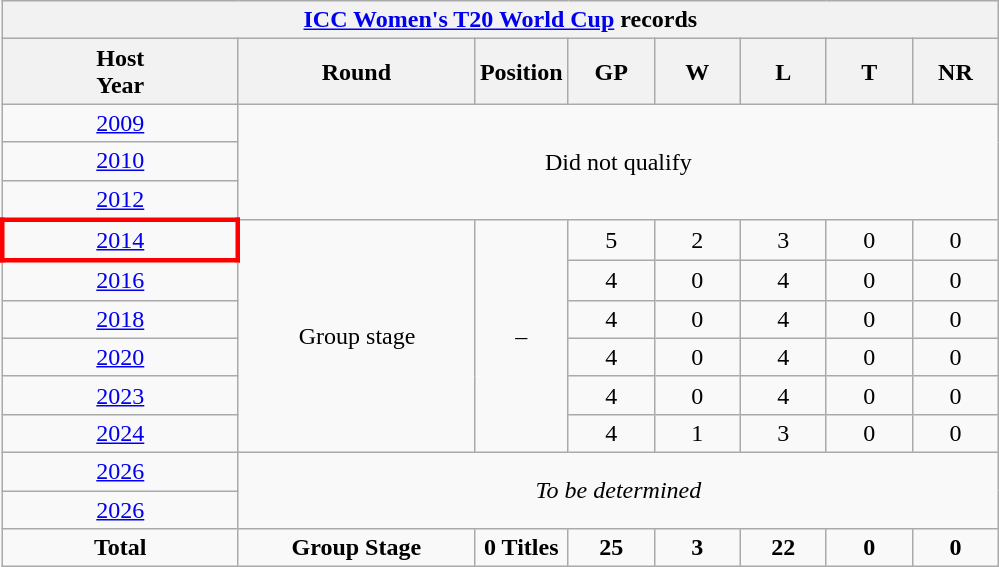<table class="wikitable" style="text-align: center; width=900px;">
<tr>
<th colspan="8"><a href='#'>ICC Women's T20 World Cup</a> records</th>
</tr>
<tr>
<th width=150>Host<br>Year</th>
<th width=150>Round</th>
<th width=50>Position</th>
<th width=50>GP</th>
<th width=50>W</th>
<th width=50>L</th>
<th width=50>T</th>
<th width=50>NR</th>
</tr>
<tr>
<td> <a href='#'>2009</a></td>
<td colspan=7  rowspan=3>Did not qualify</td>
</tr>
<tr>
<td> <a href='#'>2010</a></td>
</tr>
<tr>
<td> <a href='#'>2012</a></td>
</tr>
<tr>
<td style="border: 3px solid red"> <a href='#'>2014</a></td>
<td rowspan="6">Group stage</td>
<td rowspan="6">–</td>
<td>5</td>
<td>2</td>
<td>3</td>
<td>0</td>
<td>0</td>
</tr>
<tr>
<td> <a href='#'>2016</a></td>
<td>4</td>
<td>0</td>
<td>4</td>
<td>0</td>
<td>0</td>
</tr>
<tr>
<td> <a href='#'>2018</a></td>
<td>4</td>
<td>0</td>
<td>4</td>
<td>0</td>
<td>0</td>
</tr>
<tr>
<td> <a href='#'>2020</a></td>
<td>4</td>
<td>0</td>
<td>4</td>
<td>0</td>
<td>0</td>
</tr>
<tr>
<td> <a href='#'>2023</a></td>
<td>4</td>
<td>0</td>
<td>4</td>
<td>0</td>
<td>0</td>
</tr>
<tr>
<td> <a href='#'>2024</a></td>
<td>4</td>
<td>1</td>
<td>3</td>
<td>0</td>
<td>0</td>
</tr>
<tr>
<td> <a href='#'>2026</a></td>
<td rowspan =2 colspan="7"><em>To be determined</em></td>
</tr>
<tr>
<td> <a href='#'>2026</a></td>
</tr>
<tr>
<td><strong>Total</strong></td>
<td><strong>Group Stage</strong></td>
<td><strong>0 Titles</strong></td>
<td><strong>25</strong></td>
<td><strong>3</strong></td>
<td><strong>22</strong></td>
<td><strong>0</strong></td>
<td><strong>0</strong></td>
</tr>
</table>
